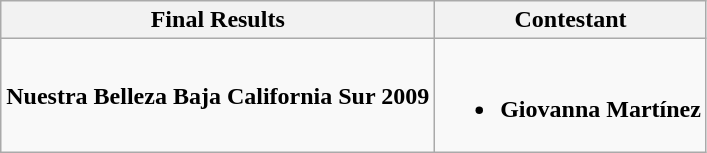<table class="wikitable">
<tr>
<th>Final Results</th>
<th>Contestant</th>
</tr>
<tr>
<td align="center"><strong>Nuestra Belleza Baja California  Sur 2009</strong></td>
<td><br><ul><li><strong>Giovanna Martínez</strong></li></ul></td>
</tr>
</table>
